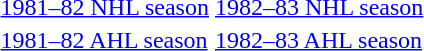<table>
<tr>
<td><a href='#'>1981–82 NHL season</a></td>
<td><a href='#'>1982–83 NHL season</a></td>
</tr>
<tr>
<td><a href='#'>1981–82 AHL season</a></td>
<td><a href='#'>1982–83 AHL season</a></td>
</tr>
<tr>
</tr>
</table>
